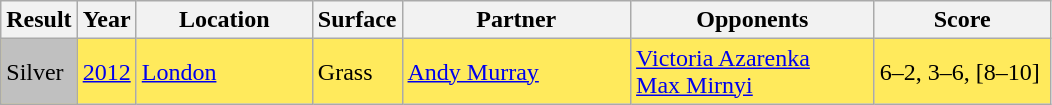<table class="sortable wikitable">
<tr>
<th>Result</th>
<th>Year</th>
<th width=110>Location</th>
<th>Surface</th>
<th width=145>Partner</th>
<th width=155>Opponents</th>
<th width=110>Score</th>
</tr>
<tr bgcolor=ffea5c>
<td bgcolor=silver>Silver</td>
<td><a href='#'>2012</a></td>
<td><a href='#'>London</a></td>
<td>Grass</td>
<td> <a href='#'>Andy Murray</a></td>
<td> <a href='#'>Victoria Azarenka</a> <br>  <a href='#'>Max Mirnyi</a></td>
<td>6–2, 3–6, [8–10]</td>
</tr>
</table>
